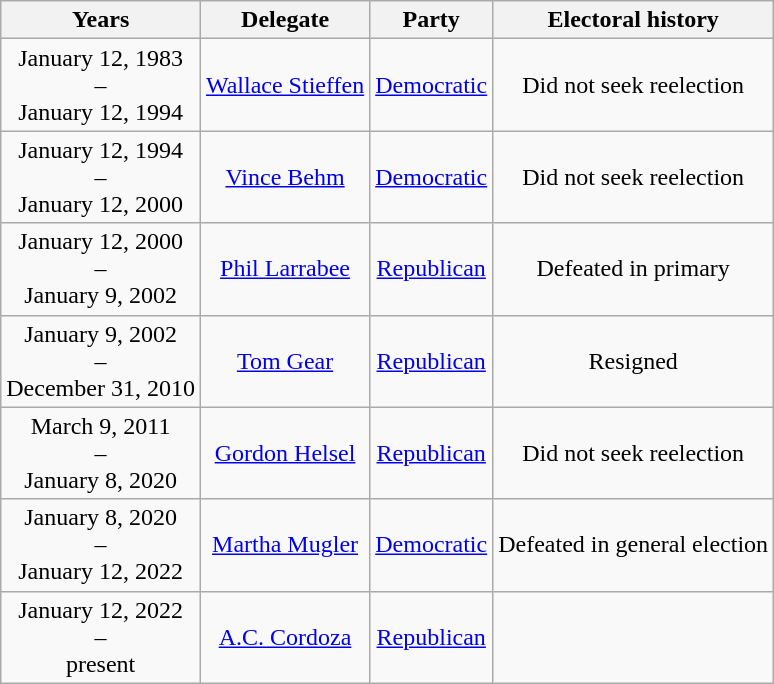<table class=wikitable style="text-align:center">
<tr valign=bottom>
<th>Years</th>
<th>Delegate</th>
<th>Party</th>
<th>Electoral history</th>
</tr>
<tr>
<td nowrap><span>January 12, 1983</span><br>–<br><span>January 12, 1994</span></td>
<td><a href='#'>Wallace Stieffen</a></td>
<td><a href='#'>Democratic</a></td>
<td>Did not seek reelection</td>
</tr>
<tr>
<td nowrap><span>January 12, 1994</span><br>–<br><span>January 12, 2000</span></td>
<td><a href='#'>Vince Behm</a></td>
<td><a href='#'>Democratic</a></td>
<td>Did not seek reelection</td>
</tr>
<tr>
<td nowrap><span>January 12, 2000</span><br>–<br><span>January 9, 2002</span></td>
<td><a href='#'>Phil Larrabee</a></td>
<td><a href='#'>Republican</a></td>
<td>Defeated in primary</td>
</tr>
<tr>
<td nowrap><span>January 9, 2002</span><br>–<br><span>December 31, 2010</span></td>
<td><a href='#'>Tom Gear</a></td>
<td><a href='#'>Republican</a></td>
<td>Resigned</td>
</tr>
<tr>
<td nowrap><span>March 9, 2011</span><br>–<br><span>January 8, 2020</span></td>
<td><a href='#'>Gordon Helsel</a></td>
<td><a href='#'>Republican</a></td>
<td>Did not seek reelection</td>
</tr>
<tr>
<td nowrap><span>January 8, 2020</span><br>–<br>January 12, 2022</td>
<td><a href='#'>Martha Mugler</a></td>
<td><a href='#'>Democratic</a></td>
<td>Defeated in general election</td>
</tr>
<tr>
<td nowrap><span>January 12, 2022</span><br>–<br><span>present</span></td>
<td><a href='#'>A.C. Cordoza</a></td>
<td><a href='#'>Republican</a></td>
<td></td>
</tr>
</table>
